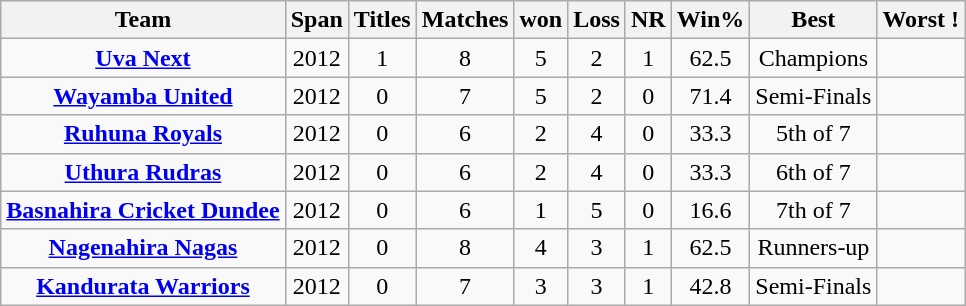<table class="wikitable sortable" style="text-align:center">
<tr>
<th>Team</th>
<th>Span</th>
<th>Titles</th>
<th>Matches</th>
<th>won</th>
<th>Loss</th>
<th>NR</th>
<th>Win%</th>
<th>Best</th>
<th>Worst !</th>
</tr>
<tr>
<td><strong><a href='#'>Uva Next</a></strong></td>
<td>2012</td>
<td>1</td>
<td>8</td>
<td>5</td>
<td>2</td>
<td>1</td>
<td>62.5</td>
<td>Champions</td>
<td></td>
</tr>
<tr>
<td><strong><a href='#'>Wayamba United</a></strong></td>
<td>2012</td>
<td>0</td>
<td>7</td>
<td>5</td>
<td>2</td>
<td>0</td>
<td>71.4</td>
<td>Semi-Finals</td>
<td></td>
</tr>
<tr>
<td><strong><a href='#'>Ruhuna Royals</a></strong></td>
<td>2012</td>
<td>0</td>
<td>6</td>
<td>2</td>
<td>4</td>
<td>0</td>
<td>33.3</td>
<td>5th of 7</td>
<td></td>
</tr>
<tr>
<td><strong><a href='#'>Uthura Rudras</a></strong></td>
<td>2012</td>
<td>0</td>
<td>6</td>
<td>2</td>
<td>4</td>
<td>0</td>
<td>33.3</td>
<td>6th of 7</td>
<td></td>
</tr>
<tr>
<td><strong><a href='#'>Basnahira Cricket Dundee</a></strong></td>
<td>2012</td>
<td>0</td>
<td>6</td>
<td>1</td>
<td>5</td>
<td>0</td>
<td>16.6</td>
<td>7th of 7</td>
<td></td>
</tr>
<tr>
<td><strong><a href='#'>Nagenahira Nagas</a></strong></td>
<td>2012</td>
<td>0</td>
<td>8</td>
<td>4</td>
<td>3</td>
<td>1</td>
<td>62.5</td>
<td>Runners-up</td>
<td></td>
</tr>
<tr>
<td><strong><a href='#'>Kandurata Warriors</a></strong></td>
<td>2012</td>
<td>0</td>
<td>7</td>
<td>3</td>
<td>3</td>
<td>1</td>
<td>42.8</td>
<td>Semi-Finals</td>
<td></td>
</tr>
</table>
